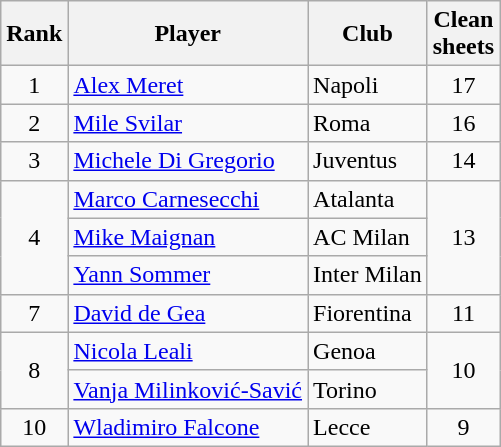<table class="wikitable" style="text-align:center">
<tr>
<th>Rank</th>
<th>Player</th>
<th>Club</th>
<th>Clean<br>sheets</th>
</tr>
<tr>
<td>1</td>
<td align="left"> <a href='#'>Alex Meret</a></td>
<td align="left">Napoli</td>
<td>17</td>
</tr>
<tr>
<td>2</td>
<td align="left"> <a href='#'>Mile Svilar</a></td>
<td align="left">Roma</td>
<td>16</td>
</tr>
<tr>
<td>3</td>
<td align="left"> <a href='#'>Michele Di Gregorio</a></td>
<td align="left">Juventus</td>
<td>14</td>
</tr>
<tr>
<td rowspan="3">4</td>
<td align="left"> <a href='#'>Marco Carnesecchi</a></td>
<td align="left">Atalanta</td>
<td rowspan="3">13</td>
</tr>
<tr>
<td align="left"> <a href='#'>Mike Maignan</a></td>
<td align="left">AC Milan</td>
</tr>
<tr>
<td align="left"> <a href='#'>Yann Sommer</a></td>
<td align="left">Inter Milan</td>
</tr>
<tr>
<td>7</td>
<td align="left"> <a href='#'>David de Gea</a></td>
<td align="left">Fiorentina</td>
<td>11</td>
</tr>
<tr>
<td rowspan="2">8</td>
<td align="left"> <a href='#'>Nicola Leali</a></td>
<td align="left">Genoa</td>
<td rowspan="2">10</td>
</tr>
<tr>
<td align="left"> <a href='#'>Vanja Milinković-Savić</a></td>
<td align="left">Torino</td>
</tr>
<tr>
<td>10</td>
<td align="left"> <a href='#'>Wladimiro Falcone</a></td>
<td align="left">Lecce</td>
<td>9</td>
</tr>
</table>
